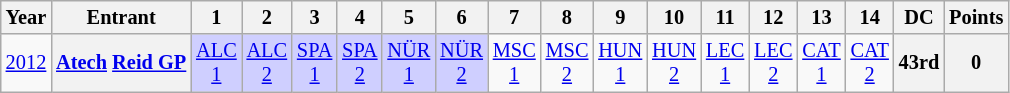<table class="wikitable" style="text-align:center; font-size:85%">
<tr>
<th>Year</th>
<th>Entrant</th>
<th>1</th>
<th>2</th>
<th>3</th>
<th>4</th>
<th>5</th>
<th>6</th>
<th>7</th>
<th>8</th>
<th>9</th>
<th>10</th>
<th>11</th>
<th>12</th>
<th>13</th>
<th>14</th>
<th>DC</th>
<th>Points</th>
</tr>
<tr>
<td><a href='#'>2012</a></td>
<th nowrap><a href='#'>Atech</a> <a href='#'>Reid GP</a></th>
<td style="background:#cfcfff;"><a href='#'>ALC<br>1</a><br></td>
<td style="background:#cfcfff;"><a href='#'>ALC<br>2</a><br></td>
<td style="background:#cfcfff;"><a href='#'>SPA<br>1</a><br></td>
<td style="background:#cfcfff;"><a href='#'>SPA<br>2</a><br></td>
<td style="background:#cfcfff;"><a href='#'>NÜR<br>1</a><br></td>
<td style="background:#cfcfff;"><a href='#'>NÜR<br>2</a><br></td>
<td style="background:#;"><a href='#'>MSC<br>1</a><br></td>
<td style="background:#;"><a href='#'>MSC<br>2</a><br></td>
<td style="background:#;"><a href='#'>HUN<br>1</a><br></td>
<td style="background:#;"><a href='#'>HUN<br>2</a><br></td>
<td style="background:#;"><a href='#'>LEC<br>1</a><br></td>
<td style="background:#;"><a href='#'>LEC<br>2</a><br></td>
<td style="background:#;"><a href='#'>CAT<br>1</a><br></td>
<td style="background:#;"><a href='#'>CAT<br>2</a><br></td>
<th>43rd</th>
<th>0</th>
</tr>
</table>
